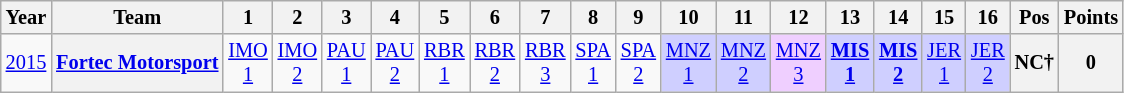<table class="wikitable" style="text-align:center; font-size:85%">
<tr>
<th>Year</th>
<th>Team</th>
<th>1</th>
<th>2</th>
<th>3</th>
<th>4</th>
<th>5</th>
<th>6</th>
<th>7</th>
<th>8</th>
<th>9</th>
<th>10</th>
<th>11</th>
<th>12</th>
<th>13</th>
<th>14</th>
<th>15</th>
<th>16</th>
<th>Pos</th>
<th>Points</th>
</tr>
<tr>
<td><a href='#'>2015</a></td>
<th nowrap><a href='#'>Fortec Motorsport</a></th>
<td style="background:#;"><a href='#'>IMO<br>1</a></td>
<td style="background:#;"><a href='#'>IMO<br>2</a></td>
<td style="background:#;"><a href='#'>PAU<br>1</a></td>
<td style="background:#;"><a href='#'>PAU<br>2</a></td>
<td style="background:#;"><a href='#'>RBR<br>1</a></td>
<td style="background:#;"><a href='#'>RBR<br>2</a></td>
<td style="background:#;"><a href='#'>RBR<br>3</a></td>
<td style="background:#;"><a href='#'>SPA<br>1</a></td>
<td style="background:#;"><a href='#'>SPA<br>2</a></td>
<td style="background:#CFCFFF;"><a href='#'>MNZ<br>1</a><br></td>
<td style="background:#CFCFFF;"><a href='#'>MNZ<br>2</a><br></td>
<td style="background:#EFCFFF;"><a href='#'>MNZ<br>3</a><br></td>
<td style="background:#CFCFFF;"><strong><a href='#'>MIS<br>1</a></strong><br></td>
<td style="background:#CFCFFF;"><strong><a href='#'>MIS<br>2</a></strong><br></td>
<td style="background:#CFCFFF;"><a href='#'>JER<br>1</a><br></td>
<td style="background:#CFCFFF;"><a href='#'>JER<br>2</a><br></td>
<th>NC†</th>
<th>0</th>
</tr>
</table>
